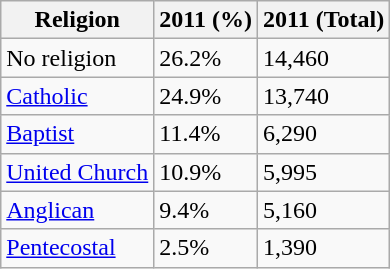<table class="wikitable">
<tr>
<th>Religion</th>
<th>2011 (%)</th>
<th>2011 (Total)</th>
</tr>
<tr>
<td>No religion</td>
<td>26.2%</td>
<td>14,460</td>
</tr>
<tr>
<td><a href='#'>Catholic</a></td>
<td>24.9%</td>
<td>13,740</td>
</tr>
<tr>
<td><a href='#'>Baptist</a></td>
<td>11.4%</td>
<td>6,290</td>
</tr>
<tr>
<td><a href='#'>United Church</a></td>
<td>10.9%</td>
<td>5,995</td>
</tr>
<tr>
<td><a href='#'>Anglican</a></td>
<td>9.4%</td>
<td>5,160</td>
</tr>
<tr>
<td><a href='#'>Pentecostal</a></td>
<td>2.5%</td>
<td>1,390</td>
</tr>
</table>
